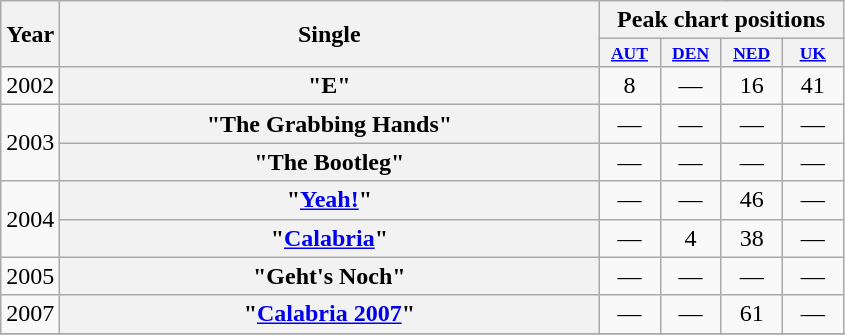<table class="wikitable plainrowheaders" style="text-align:center;">
<tr>
<th rowspan="2">Year</th>
<th rowspan="2" style="width:22em;">Single</th>
<th colspan="4">Peak chart positions</th>
</tr>
<tr style="font-size:small;">
<th style="width:3em;font-size:90%"><a href='#'>AUT</a><br></th>
<th style="width:3em;font-size:90%"><a href='#'>DEN</a><br></th>
<th style="width:3em;font-size:90%"><a href='#'>NED</a><br></th>
<th style="width:3em;font-size:90%"><a href='#'>UK</a><br></th>
</tr>
<tr>
<td rowspan="1">2002</td>
<th scope="row">"E"</th>
<td>8</td>
<td>—</td>
<td>16</td>
<td>41</td>
</tr>
<tr>
<td rowspan="2">2003</td>
<th scope="row">"The Grabbing Hands"</th>
<td>—</td>
<td>—</td>
<td>—</td>
<td>—</td>
</tr>
<tr>
<th scope="row">"The Bootleg"</th>
<td>—</td>
<td>—</td>
<td>—</td>
<td>—</td>
</tr>
<tr>
<td rowspan="2">2004</td>
<th scope="row">"<a href='#'>Yeah!</a>"</th>
<td>—</td>
<td>—</td>
<td>46</td>
<td>—</td>
</tr>
<tr>
<th scope="row">"<a href='#'>Calabria</a>"</th>
<td>—</td>
<td>4</td>
<td>38</td>
<td>—</td>
</tr>
<tr>
<td rowspan="1">2005</td>
<th scope="row">"Geht's Noch"</th>
<td>—</td>
<td>—</td>
<td>—</td>
<td>—</td>
</tr>
<tr>
<td rowspan="1">2007</td>
<th scope="row">"<a href='#'>Calabria 2007</a>"</th>
<td>—</td>
<td>—</td>
<td>61</td>
<td>—</td>
</tr>
<tr>
</tr>
</table>
